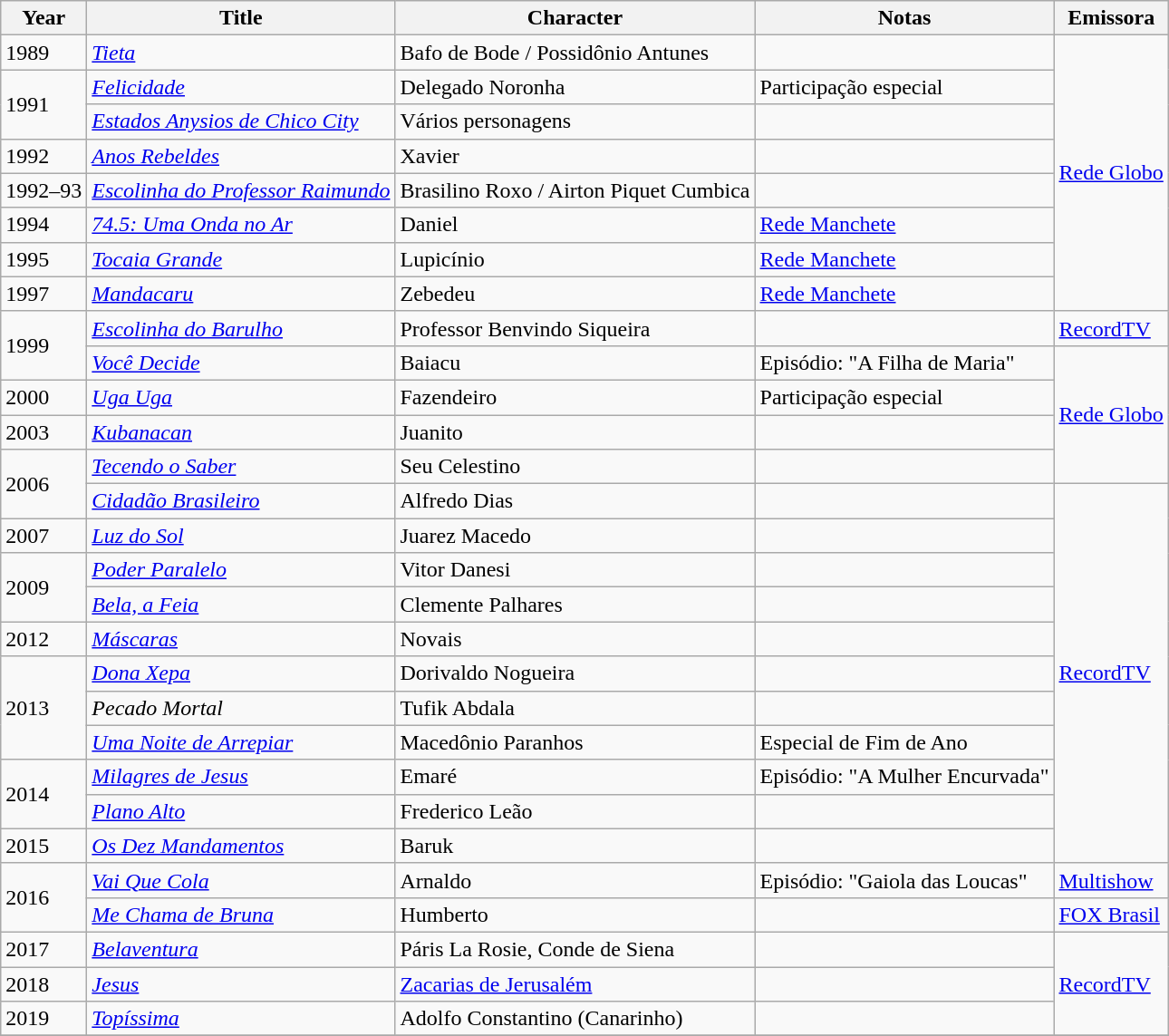<table class="wikitable">
<tr>
<th>Year</th>
<th>Title</th>
<th>Character</th>
<th>Notas</th>
<th>Emissora</th>
</tr>
<tr>
<td>1989</td>
<td><em><a href='#'>Tieta</a></em></td>
<td>Bafo de Bode / Possidônio Antunes</td>
<td></td>
<td rowspan="8"><a href='#'>Rede Globo</a></td>
</tr>
<tr>
<td rowspan="2">1991</td>
<td><em><a href='#'>Felicidade</a></em></td>
<td>Delegado Noronha</td>
<td>Participação especial</td>
</tr>
<tr>
<td><em><a href='#'>Estados Anysios de Chico City</a></em></td>
<td>Vários personagens</td>
<td></td>
</tr>
<tr>
<td>1992</td>
<td><em><a href='#'>Anos Rebeldes</a></em></td>
<td>Xavier</td>
<td></td>
</tr>
<tr>
<td>1992–93</td>
<td><em><a href='#'>Escolinha do Professor Raimundo</a></em></td>
<td>Brasilino Roxo / Airton Piquet Cumbica</td>
<td></td>
</tr>
<tr>
<td>1994</td>
<td><em><a href='#'>74.5: Uma Onda no Ar</a></em></td>
<td>Daniel</td>
<td><a href='#'>Rede Manchete</a></td>
</tr>
<tr>
<td>1995</td>
<td><em><a href='#'>Tocaia Grande</a></em></td>
<td>Lupicínio</td>
<td><a href='#'>Rede Manchete</a></td>
</tr>
<tr>
<td>1997</td>
<td><em><a href='#'>Mandacaru</a></em></td>
<td>Zebedeu</td>
<td><a href='#'>Rede Manchete</a></td>
</tr>
<tr>
<td rowspan="2">1999</td>
<td><em><a href='#'>Escolinha do Barulho</a></em></td>
<td>Professor Benvindo Siqueira</td>
<td></td>
<td><a href='#'>RecordTV</a></td>
</tr>
<tr>
<td><em><a href='#'>Você Decide</a></em></td>
<td>Baiacu</td>
<td>Episódio: "A Filha de Maria"</td>
<td rowspan=4><a href='#'>Rede Globo</a></td>
</tr>
<tr>
<td>2000</td>
<td><em><a href='#'>Uga Uga</a></em></td>
<td>Fazendeiro</td>
<td>Participação especial</td>
</tr>
<tr>
<td>2003</td>
<td><em><a href='#'>Kubanacan</a></em></td>
<td>Juanito</td>
<td></td>
</tr>
<tr>
<td rowspan="2">2006</td>
<td><em><a href='#'>Tecendo o Saber</a></em></td>
<td>Seu  Celestino</td>
<td></td>
</tr>
<tr>
<td><em><a href='#'>Cidadão Brasileiro</a></em></td>
<td>Alfredo Dias</td>
<td></td>
<td rowspan=11><a href='#'>RecordTV</a></td>
</tr>
<tr>
<td>2007</td>
<td><em><a href='#'>Luz do Sol</a></em></td>
<td>Juarez Macedo</td>
<td></td>
</tr>
<tr>
<td rowspan="2">2009</td>
<td><em><a href='#'>Poder Paralelo</a></em></td>
<td>Vitor Danesi</td>
<td></td>
</tr>
<tr>
<td><em><a href='#'>Bela, a Feia</a></em></td>
<td>Clemente Palhares</td>
<td></td>
</tr>
<tr>
<td>2012</td>
<td><em><a href='#'>Máscaras</a></em></td>
<td>Novais</td>
<td></td>
</tr>
<tr>
<td rowspan="3">2013</td>
<td><em><a href='#'>Dona Xepa</a></em></td>
<td>Dorivaldo Nogueira</td>
<td></td>
</tr>
<tr>
<td><em>Pecado Mortal</em></td>
<td>Tufik Abdala</td>
<td></td>
</tr>
<tr>
<td><em><a href='#'>Uma Noite de Arrepiar</a></em></td>
<td>Macedônio Paranhos</td>
<td>Especial de Fim de Ano</td>
</tr>
<tr>
<td rowspan="2">2014</td>
<td><em><a href='#'>Milagres de Jesus</a></em></td>
<td>Emaré</td>
<td>Episódio: "A Mulher Encurvada"</td>
</tr>
<tr>
<td><em><a href='#'>Plano Alto</a></em></td>
<td>Frederico Leão</td>
<td></td>
</tr>
<tr>
<td>2015</td>
<td><em><a href='#'>Os Dez Mandamentos</a></em></td>
<td>Baruk</td>
<td></td>
</tr>
<tr>
<td rowspan="2">2016</td>
<td><em><a href='#'>Vai Que Cola</a></em></td>
<td>Arnaldo</td>
<td>Episódio: "Gaiola das Loucas"</td>
<td><a href='#'>Multishow</a></td>
</tr>
<tr>
<td><em><a href='#'>Me Chama de Bruna</a></em></td>
<td>Humberto</td>
<td></td>
<td><a href='#'>FOX Brasil</a></td>
</tr>
<tr>
<td>2017</td>
<td><em><a href='#'>Belaventura</a></em></td>
<td>Páris La Rosie, Conde de Siena</td>
<td></td>
<td rowspan=3><a href='#'>RecordTV</a></td>
</tr>
<tr>
<td>2018</td>
<td><em><a href='#'>Jesus</a></em></td>
<td><a href='#'>Zacarias de Jerusalém</a></td>
<td></td>
</tr>
<tr>
<td>2019</td>
<td><em><a href='#'>Topíssima</a></em></td>
<td>Adolfo Constantino (Canarinho)</td>
<td></td>
</tr>
<tr>
</tr>
</table>
